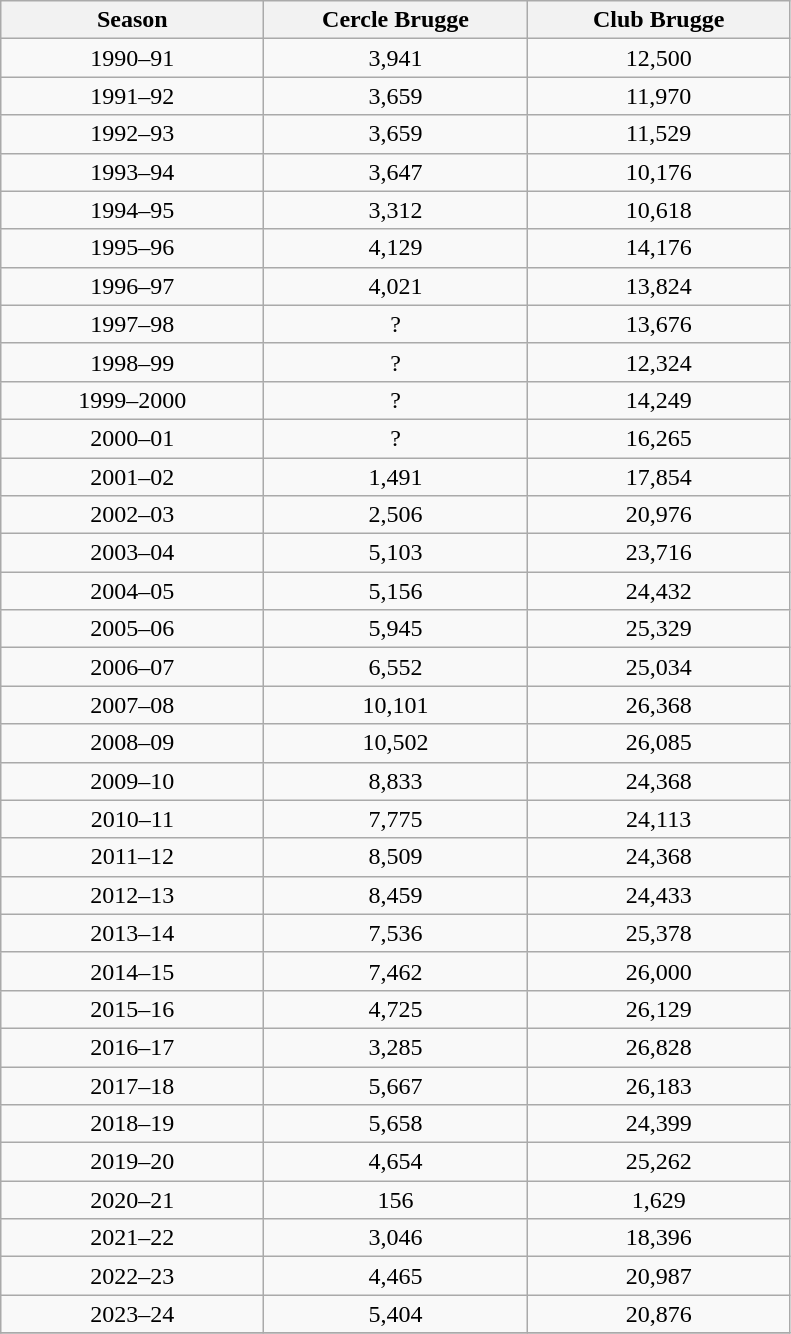<table class="wikitable" style="text-align: center width=60%">
<tr>
<th rowspan=1 width=20%><strong>Season</strong></th>
<th rowspan=1 width=20%><strong>Cercle Brugge</strong></th>
<th rowspan=1 width=20%><strong>Club Brugge</strong></th>
</tr>
<tr>
<td align=center>1990–91</td>
<td align=center>3,941</td>
<td align=center>12,500</td>
</tr>
<tr>
<td align=center>1991–92</td>
<td align=center>3,659</td>
<td align=center>11,970</td>
</tr>
<tr>
<td align=center>1992–93</td>
<td align=center>3,659</td>
<td align=center>11,529</td>
</tr>
<tr>
<td align=center>1993–94</td>
<td align=center>3,647</td>
<td align=center>10,176</td>
</tr>
<tr>
<td align=center>1994–95</td>
<td align=center>3,312</td>
<td align=center>10,618</td>
</tr>
<tr>
<td align=center>1995–96</td>
<td align=center>4,129</td>
<td align=center>14,176</td>
</tr>
<tr>
<td align=center>1996–97</td>
<td align=center>4,021</td>
<td align=center>13,824</td>
</tr>
<tr>
<td align=center>1997–98</td>
<td align=center>?</td>
<td align=center>13,676</td>
</tr>
<tr>
<td align=center>1998–99</td>
<td align=center>?</td>
<td align=center>12,324</td>
</tr>
<tr>
<td align=center>1999–2000</td>
<td align=center>?</td>
<td align=center>14,249</td>
</tr>
<tr>
<td align=center>2000–01</td>
<td align=center>?</td>
<td align=center>16,265</td>
</tr>
<tr>
<td align=center>2001–02</td>
<td align=center>1,491</td>
<td align=center>17,854</td>
</tr>
<tr>
<td align=center>2002–03</td>
<td align=center>2,506</td>
<td align=center>20,976</td>
</tr>
<tr>
<td align=center>2003–04</td>
<td align=center>5,103</td>
<td align=center>23,716</td>
</tr>
<tr>
<td align=center>2004–05</td>
<td align=center>5,156</td>
<td align=center>24,432</td>
</tr>
<tr>
<td align=center>2005–06</td>
<td align=center>5,945</td>
<td align=center>25,329</td>
</tr>
<tr>
<td align=center>2006–07</td>
<td align=center>6,552</td>
<td align=center>25,034</td>
</tr>
<tr>
<td align=center>2007–08</td>
<td align=center>10,101</td>
<td align=center>26,368</td>
</tr>
<tr>
<td align=center>2008–09</td>
<td align=center>10,502</td>
<td align=center>26,085</td>
</tr>
<tr>
<td align=center>2009–10</td>
<td align=center>8,833</td>
<td align=center>24,368</td>
</tr>
<tr>
<td align=center>2010–11</td>
<td align=center>7,775</td>
<td align=center>24,113</td>
</tr>
<tr>
<td align=center>2011–12</td>
<td align=center>8,509</td>
<td align=center>24,368</td>
</tr>
<tr>
<td align=center>2012–13</td>
<td align=center>8,459</td>
<td align=center>24,433</td>
</tr>
<tr>
<td align=center>2013–14</td>
<td align=center>7,536</td>
<td align=center>25,378</td>
</tr>
<tr>
<td align=center>2014–15</td>
<td align=center>7,462</td>
<td align=center>26,000</td>
</tr>
<tr>
<td align=center>2015–16</td>
<td align=center>4,725</td>
<td align=center>26,129</td>
</tr>
<tr>
<td align=center>2016–17</td>
<td align=center>3,285</td>
<td align=center>26,828</td>
</tr>
<tr>
<td align=center>2017–18</td>
<td align=center>5,667</td>
<td align=center>26,183</td>
</tr>
<tr>
<td align=center>2018–19</td>
<td align=center>5,658</td>
<td align=center>24,399</td>
</tr>
<tr>
<td align=center>2019–20</td>
<td align=center>4,654</td>
<td align=center>25,262</td>
</tr>
<tr>
<td align=center>2020–21</td>
<td align=center>156</td>
<td align=center>1,629</td>
</tr>
<tr>
<td align=center>2021–22</td>
<td align=center>3,046</td>
<td align=center>18,396</td>
</tr>
<tr>
<td align=center>2022–23</td>
<td align=center>4,465</td>
<td align=center>20,987</td>
</tr>
<tr>
<td align=center>2023–24</td>
<td align=center>5,404</td>
<td align=center>20,876</td>
</tr>
<tr>
</tr>
</table>
